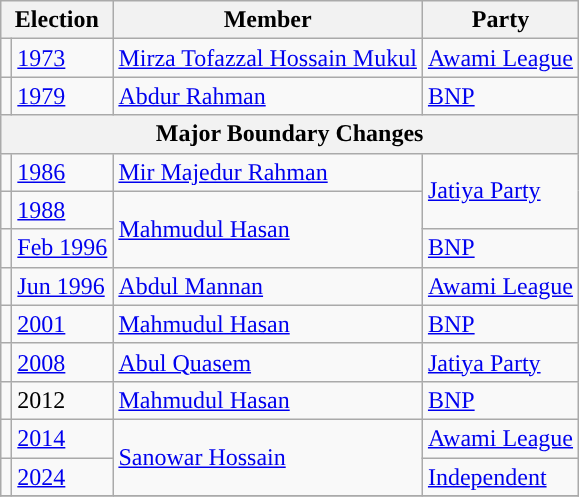<table class="wikitable">
<tr>
<th colspan="2">Election</th>
<th>Member</th>
<th>Party</th>
</tr>
<tr>
<td style="background-color:"></td>
<td><a href='#'>1973</a></td>
<td><a href='#'>Mirza Tofazzal Hossain Mukul</a></td>
<td><a href='#'>Awami League</a></td>
</tr>
<tr>
<td style="background-color:"></td>
<td><a href='#'>1979</a></td>
<td><a href='#'>Abdur Rahman</a></td>
<td><a href='#'>BNP</a></td>
</tr>
<tr>
<th colspan="4">Major Boundary Changes</th>
</tr>
<tr>
<td style="background-color:"></td>
<td><a href='#'>1986</a></td>
<td><a href='#'>Mir Majedur Rahman</a></td>
<td rowspan="2"><a href='#'>Jatiya Party</a></td>
</tr>
<tr>
<td style="background-color:"></td>
<td><a href='#'>1988</a></td>
<td rowspan="2"><a href='#'>Mahmudul Hasan</a></td>
</tr>
<tr>
<td style="background-color:"></td>
<td><a href='#'>Feb 1996</a></td>
<td><a href='#'>BNP</a></td>
</tr>
<tr>
<td style="background-color:"></td>
<td><a href='#'>Jun 1996</a></td>
<td><a href='#'>Abdul Mannan</a></td>
<td><a href='#'>Awami League</a></td>
</tr>
<tr>
<td style="background-color:"></td>
<td><a href='#'>2001</a></td>
<td><a href='#'>Mahmudul Hasan</a></td>
<td><a href='#'>BNP</a></td>
</tr>
<tr>
<td style="background-color:"></td>
<td><a href='#'>2008</a></td>
<td><a href='#'>Abul Quasem</a></td>
<td><a href='#'>Jatiya Party</a></td>
</tr>
<tr>
<td style="background-color:"></td>
<td>2012</td>
<td><a href='#'>Mahmudul Hasan</a></td>
<td><a href='#'>BNP</a></td>
</tr>
<tr>
<td style="background-color:"></td>
<td><a href='#'>2014</a></td>
<td rowspan="2"><a href='#'>Sanowar Hossain</a></td>
<td><a href='#'>Awami League</a></td>
</tr>
<tr>
<td style="background-color:"></td>
<td><a href='#'>2024</a></td>
<td><a href='#'>Independent</a></td>
</tr>
<tr>
</tr>
</table>
